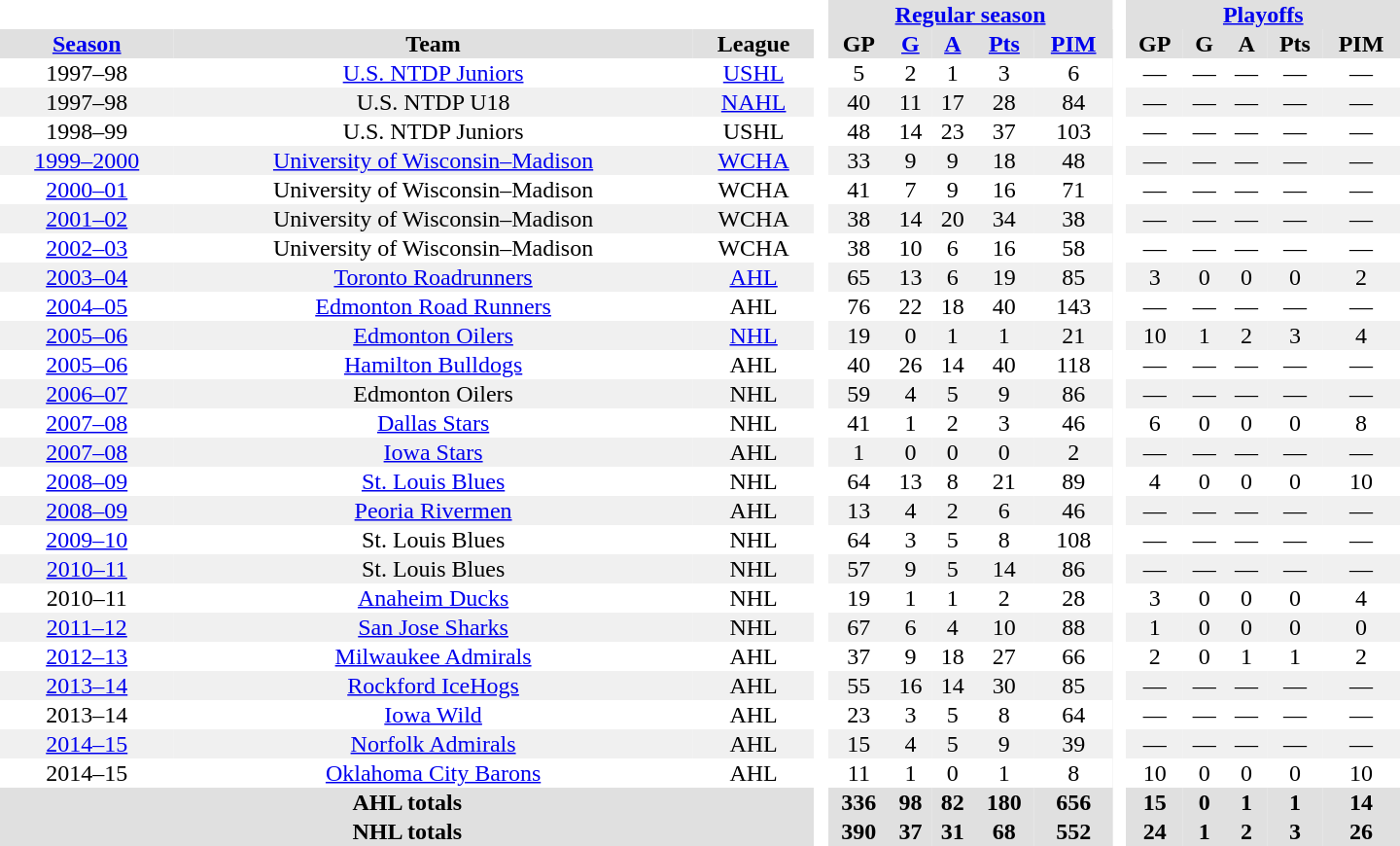<table border="0" cellpadding="1" cellspacing="0" style="text-align:center; width:60em">
<tr bgcolor="#e0e0e0">
<th colspan="3" bgcolor="#ffffff"> </th>
<th rowspan="99" bgcolor="#ffffff"> </th>
<th colspan="5"><a href='#'>Regular season</a></th>
<th rowspan="99" bgcolor="#ffffff"> </th>
<th colspan="5"><a href='#'>Playoffs</a></th>
</tr>
<tr bgcolor="#e0e0e0">
<th><a href='#'>Season</a></th>
<th>Team</th>
<th>League</th>
<th>GP</th>
<th><a href='#'>G</a></th>
<th><a href='#'>A</a></th>
<th><a href='#'>Pts</a></th>
<th><a href='#'>PIM</a></th>
<th>GP</th>
<th>G</th>
<th>A</th>
<th>Pts</th>
<th>PIM</th>
</tr>
<tr>
<td>1997–98</td>
<td><a href='#'>U.S. NTDP Juniors</a></td>
<td><a href='#'>USHL</a></td>
<td>5</td>
<td>2</td>
<td>1</td>
<td>3</td>
<td>6</td>
<td>—</td>
<td>—</td>
<td>—</td>
<td>—</td>
<td>—</td>
</tr>
<tr bgcolor="#f0f0f0">
<td>1997–98</td>
<td>U.S. NTDP U18</td>
<td><a href='#'>NAHL</a></td>
<td>40</td>
<td>11</td>
<td>17</td>
<td>28</td>
<td>84</td>
<td>—</td>
<td>—</td>
<td>—</td>
<td>—</td>
<td>—</td>
</tr>
<tr>
<td>1998–99</td>
<td>U.S. NTDP Juniors</td>
<td>USHL</td>
<td>48</td>
<td>14</td>
<td>23</td>
<td>37</td>
<td>103</td>
<td>—</td>
<td>—</td>
<td>—</td>
<td>—</td>
<td>—</td>
</tr>
<tr bgcolor="#f0f0f0">
<td><a href='#'>1999–2000</a></td>
<td><a href='#'>University of Wisconsin–Madison</a></td>
<td><a href='#'>WCHA</a></td>
<td>33</td>
<td>9</td>
<td>9</td>
<td>18</td>
<td>48</td>
<td>—</td>
<td>—</td>
<td>—</td>
<td>—</td>
<td>—</td>
</tr>
<tr>
<td><a href='#'>2000–01</a></td>
<td>University of Wisconsin–Madison</td>
<td>WCHA</td>
<td>41</td>
<td>7</td>
<td>9</td>
<td>16</td>
<td>71</td>
<td>—</td>
<td>—</td>
<td>—</td>
<td>—</td>
<td>—</td>
</tr>
<tr bgcolor="#f0f0f0">
<td><a href='#'>2001–02</a></td>
<td>University of Wisconsin–Madison</td>
<td>WCHA</td>
<td>38</td>
<td>14</td>
<td>20</td>
<td>34</td>
<td>38</td>
<td>—</td>
<td>—</td>
<td>—</td>
<td>—</td>
<td>—</td>
</tr>
<tr>
<td><a href='#'>2002–03</a></td>
<td>University of Wisconsin–Madison</td>
<td>WCHA</td>
<td>38</td>
<td>10</td>
<td>6</td>
<td>16</td>
<td>58</td>
<td>—</td>
<td>—</td>
<td>—</td>
<td>—</td>
<td>—</td>
</tr>
<tr bgcolor="#f0f0f0">
<td><a href='#'>2003–04</a></td>
<td><a href='#'>Toronto Roadrunners</a></td>
<td><a href='#'>AHL</a></td>
<td>65</td>
<td>13</td>
<td>6</td>
<td>19</td>
<td>85</td>
<td>3</td>
<td>0</td>
<td>0</td>
<td>0</td>
<td>2</td>
</tr>
<tr>
<td><a href='#'>2004–05</a></td>
<td><a href='#'>Edmonton Road Runners</a></td>
<td>AHL</td>
<td>76</td>
<td>22</td>
<td>18</td>
<td>40</td>
<td>143</td>
<td>—</td>
<td>—</td>
<td>—</td>
<td>—</td>
<td>—</td>
</tr>
<tr bgcolor="#f0f0f0">
<td><a href='#'>2005–06</a></td>
<td><a href='#'>Edmonton Oilers</a></td>
<td><a href='#'>NHL</a></td>
<td>19</td>
<td>0</td>
<td>1</td>
<td>1</td>
<td>21</td>
<td>10</td>
<td>1</td>
<td>2</td>
<td>3</td>
<td>4</td>
</tr>
<tr>
<td><a href='#'>2005–06</a></td>
<td><a href='#'>Hamilton Bulldogs</a></td>
<td>AHL</td>
<td>40</td>
<td>26</td>
<td>14</td>
<td>40</td>
<td>118</td>
<td>—</td>
<td>—</td>
<td>—</td>
<td>—</td>
<td>—</td>
</tr>
<tr bgcolor="#f0f0f0">
<td><a href='#'>2006–07</a></td>
<td>Edmonton Oilers</td>
<td>NHL</td>
<td>59</td>
<td>4</td>
<td>5</td>
<td>9</td>
<td>86</td>
<td>—</td>
<td>—</td>
<td>—</td>
<td>—</td>
<td>—</td>
</tr>
<tr>
<td><a href='#'>2007–08</a></td>
<td><a href='#'>Dallas Stars</a></td>
<td>NHL</td>
<td>41</td>
<td>1</td>
<td>2</td>
<td>3</td>
<td>46</td>
<td>6</td>
<td>0</td>
<td>0</td>
<td>0</td>
<td>8</td>
</tr>
<tr bgcolor="#f0f0f0">
<td><a href='#'>2007–08</a></td>
<td><a href='#'>Iowa Stars</a></td>
<td>AHL</td>
<td>1</td>
<td>0</td>
<td>0</td>
<td>0</td>
<td>2</td>
<td>—</td>
<td>—</td>
<td>—</td>
<td>—</td>
<td>—</td>
</tr>
<tr>
<td><a href='#'>2008–09</a></td>
<td><a href='#'>St. Louis Blues</a></td>
<td>NHL</td>
<td>64</td>
<td>13</td>
<td>8</td>
<td>21</td>
<td>89</td>
<td>4</td>
<td>0</td>
<td>0</td>
<td>0</td>
<td>10</td>
</tr>
<tr bgcolor="#f0f0f0">
<td><a href='#'>2008–09</a></td>
<td><a href='#'>Peoria Rivermen</a></td>
<td>AHL</td>
<td>13</td>
<td>4</td>
<td>2</td>
<td>6</td>
<td>46</td>
<td>—</td>
<td>—</td>
<td>—</td>
<td>—</td>
<td>—</td>
</tr>
<tr>
<td><a href='#'>2009–10</a></td>
<td>St. Louis Blues</td>
<td>NHL</td>
<td>64</td>
<td>3</td>
<td>5</td>
<td>8</td>
<td>108</td>
<td>—</td>
<td>—</td>
<td>—</td>
<td>—</td>
<td>—</td>
</tr>
<tr bgcolor="#f0f0f0">
<td><a href='#'>2010–11</a></td>
<td>St. Louis Blues</td>
<td>NHL</td>
<td>57</td>
<td>9</td>
<td>5</td>
<td>14</td>
<td>86</td>
<td>—</td>
<td>—</td>
<td>—</td>
<td>—</td>
<td>—</td>
</tr>
<tr>
<td>2010–11</td>
<td><a href='#'>Anaheim Ducks</a></td>
<td>NHL</td>
<td>19</td>
<td>1</td>
<td>1</td>
<td>2</td>
<td>28</td>
<td>3</td>
<td>0</td>
<td>0</td>
<td>0</td>
<td>4</td>
</tr>
<tr bgcolor="#f0f0f0">
<td><a href='#'>2011–12</a></td>
<td><a href='#'>San Jose Sharks</a></td>
<td>NHL</td>
<td>67</td>
<td>6</td>
<td>4</td>
<td>10</td>
<td>88</td>
<td>1</td>
<td>0</td>
<td>0</td>
<td>0</td>
<td>0</td>
</tr>
<tr>
<td><a href='#'>2012–13</a></td>
<td><a href='#'>Milwaukee Admirals</a></td>
<td>AHL</td>
<td>37</td>
<td>9</td>
<td>18</td>
<td>27</td>
<td>66</td>
<td>2</td>
<td>0</td>
<td>1</td>
<td>1</td>
<td>2</td>
</tr>
<tr bgcolor="#f0f0f0">
<td><a href='#'>2013–14</a></td>
<td><a href='#'>Rockford IceHogs</a></td>
<td>AHL</td>
<td>55</td>
<td>16</td>
<td>14</td>
<td>30</td>
<td>85</td>
<td>—</td>
<td>—</td>
<td>—</td>
<td>—</td>
<td>—</td>
</tr>
<tr>
<td>2013–14</td>
<td><a href='#'>Iowa Wild</a></td>
<td>AHL</td>
<td>23</td>
<td>3</td>
<td>5</td>
<td>8</td>
<td>64</td>
<td>—</td>
<td>—</td>
<td>—</td>
<td>—</td>
<td>—</td>
</tr>
<tr bgcolor="#f0f0f0">
<td><a href='#'>2014–15</a></td>
<td><a href='#'>Norfolk Admirals</a></td>
<td>AHL</td>
<td>15</td>
<td>4</td>
<td>5</td>
<td>9</td>
<td>39</td>
<td>—</td>
<td>—</td>
<td>—</td>
<td>—</td>
<td>—</td>
</tr>
<tr>
<td>2014–15</td>
<td><a href='#'>Oklahoma City Barons</a></td>
<td>AHL</td>
<td>11</td>
<td>1</td>
<td>0</td>
<td>1</td>
<td>8</td>
<td>10</td>
<td>0</td>
<td>0</td>
<td>0</td>
<td>10</td>
</tr>
<tr bgcolor="#e0e0e0">
<th colspan="3">AHL totals</th>
<th>336</th>
<th>98</th>
<th>82</th>
<th>180</th>
<th>656</th>
<th>15</th>
<th>0</th>
<th>1</th>
<th>1</th>
<th>14</th>
</tr>
<tr bgcolor="#e0e0e0">
<th colspan="3">NHL totals</th>
<th>390</th>
<th>37</th>
<th>31</th>
<th>68</th>
<th>552</th>
<th>24</th>
<th>1</th>
<th>2</th>
<th>3</th>
<th>26</th>
</tr>
</table>
